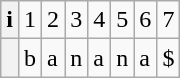<table class="wikitable">
<tr>
<th>i</th>
<td>1</td>
<td>2</td>
<td>3</td>
<td>4</td>
<td>5</td>
<td>6</td>
<td>7</td>
</tr>
<tr>
<th></th>
<td>b</td>
<td>a</td>
<td>n</td>
<td>a</td>
<td>n</td>
<td>a</td>
<td>$</td>
</tr>
</table>
